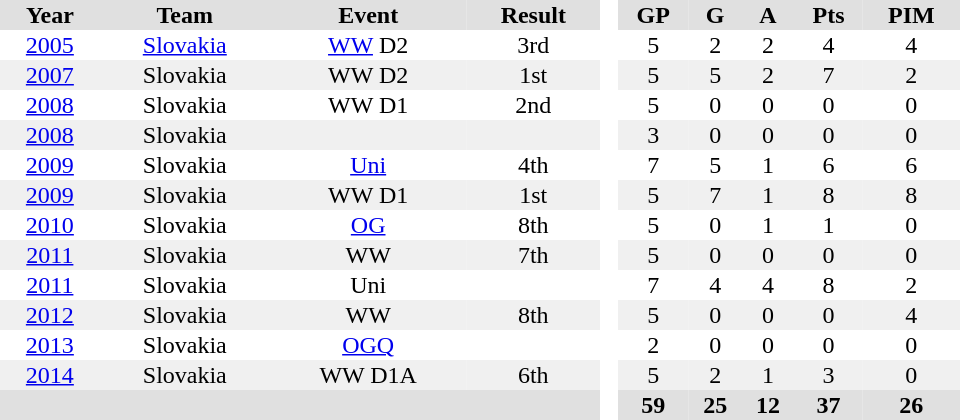<table border="0" cellpadding="1" cellspacing="0" style="text-align:center; width:40em">
<tr ALIGN="centre" bgcolor="#e0e0e0">
<th>Year</th>
<th>Team</th>
<th>Event</th>
<th>Result</th>
<th rowspan="89" bgcolor="#ffffff"> </th>
<th>GP</th>
<th>G</th>
<th>A</th>
<th>Pts</th>
<th>PIM</th>
</tr>
<tr>
<td><a href='#'>2005</a></td>
<td><a href='#'>Slovakia</a></td>
<td><a href='#'>WW</a> D2</td>
<td>3rd</td>
<td>5</td>
<td>2</td>
<td>2</td>
<td>4</td>
<td>4</td>
</tr>
<tr bgcolor="#f0f0f0">
<td><a href='#'>2007</a></td>
<td>Slovakia</td>
<td>WW D2</td>
<td>1st</td>
<td>5</td>
<td>5</td>
<td>2</td>
<td>7</td>
<td>2</td>
</tr>
<tr>
<td><a href='#'>2008</a></td>
<td>Slovakia</td>
<td>WW D1</td>
<td>2nd</td>
<td>5</td>
<td>0</td>
<td>0</td>
<td>0</td>
<td>0</td>
</tr>
<tr bgcolor="#f0f0f0">
<td><a href='#'>2008</a></td>
<td>Slovakia</td>
<td></td>
<td></td>
<td>3</td>
<td>0</td>
<td>0</td>
<td>0</td>
<td>0</td>
</tr>
<tr>
<td><a href='#'>2009</a></td>
<td>Slovakia</td>
<td><a href='#'>Uni</a></td>
<td>4th</td>
<td>7</td>
<td>5</td>
<td>1</td>
<td>6</td>
<td>6</td>
</tr>
<tr bgcolor="#f0f0f0">
<td><a href='#'>2009</a></td>
<td>Slovakia</td>
<td>WW D1</td>
<td>1st</td>
<td>5</td>
<td>7</td>
<td>1</td>
<td>8</td>
<td>8</td>
</tr>
<tr>
<td><a href='#'>2010</a></td>
<td>Slovakia</td>
<td><a href='#'>OG</a></td>
<td>8th</td>
<td>5</td>
<td>0</td>
<td>1</td>
<td>1</td>
<td>0</td>
</tr>
<tr bgcolor="#f0f0f0">
<td><a href='#'>2011</a></td>
<td>Slovakia</td>
<td>WW</td>
<td>7th</td>
<td>5</td>
<td>0</td>
<td>0</td>
<td>0</td>
<td>0</td>
</tr>
<tr>
<td><a href='#'>2011</a></td>
<td>Slovakia</td>
<td>Uni</td>
<td></td>
<td>7</td>
<td>4</td>
<td>4</td>
<td>8</td>
<td>2</td>
</tr>
<tr bgcolor="#f0f0f0">
<td><a href='#'>2012</a></td>
<td>Slovakia</td>
<td>WW</td>
<td>8th</td>
<td>5</td>
<td>0</td>
<td>0</td>
<td>0</td>
<td>4</td>
</tr>
<tr>
<td><a href='#'>2013</a></td>
<td>Slovakia</td>
<td><a href='#'>OGQ</a></td>
<td></td>
<td>2</td>
<td>0</td>
<td>0</td>
<td>0</td>
<td>0</td>
</tr>
<tr bgcolor="#f0f0f0">
<td><a href='#'>2014</a></td>
<td>Slovakia</td>
<td>WW D1A</td>
<td>6th</td>
<td>5</td>
<td>2</td>
<td>1</td>
<td>3</td>
<td>0</td>
</tr>
<tr align="centre" bgcolor="#e0e0e0">
<th colspan="4"></th>
<th>59</th>
<th>25</th>
<th>12</th>
<th>37</th>
<th>26</th>
</tr>
</table>
